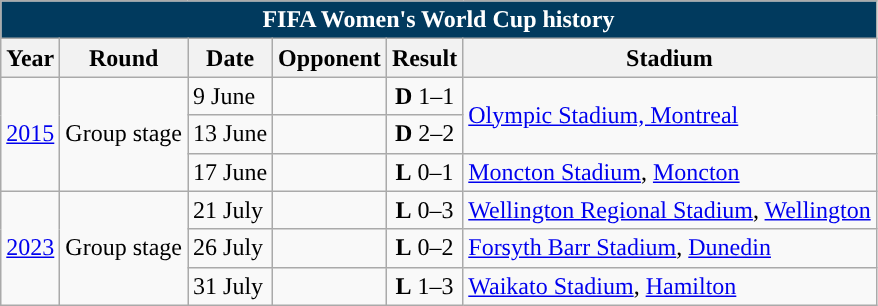<table class="wikitable" style="text-align: center;font-size:100%;">
<tr>
<th colspan=6 style="background: #013A5E; color: #FFFFFF;">FIFA Women's World Cup history</th>
</tr>
<tr>
<th>Year</th>
<th>Round</th>
<th>Date</th>
<th>Opponent</th>
<th>Result</th>
<th>Stadium</th>
</tr>
<tr>
<td rowspan=3> <a href='#'>2015</a></td>
<td rowspan=3>Group stage</td>
<td align="left">9 June</td>
<td align="left"></td>
<td><strong>D</strong> 1–1</td>
<td rowspan=2 align="left"><a href='#'>Olympic Stadium, Montreal</a></td>
</tr>
<tr>
<td align="left">13 June</td>
<td align="left"></td>
<td><strong>D</strong> 2–2</td>
</tr>
<tr>
<td align="left">17 June</td>
<td align="left"></td>
<td><strong>L</strong> 0–1</td>
<td align="left"><a href='#'>Moncton Stadium</a>, <a href='#'>Moncton</a></td>
</tr>
<tr>
<td rowspan=3>  <a href='#'>2023</a></td>
<td rowspan=3>Group stage</td>
<td align="left">21 July</td>
<td align="left"></td>
<td><strong>L</strong> 0–3</td>
<td align="left"><a href='#'>Wellington Regional Stadium</a>, <a href='#'>Wellington</a></td>
</tr>
<tr>
<td align="left">26 July</td>
<td align="left"></td>
<td><strong>L</strong> 0–2</td>
<td align="left"><a href='#'>Forsyth Barr Stadium</a>, <a href='#'>Dunedin</a></td>
</tr>
<tr>
<td align="left">31 July</td>
<td align="left"></td>
<td><strong>L</strong> 1–3</td>
<td align="left"><a href='#'>Waikato Stadium</a>, <a href='#'>Hamilton</a></td>
</tr>
</table>
